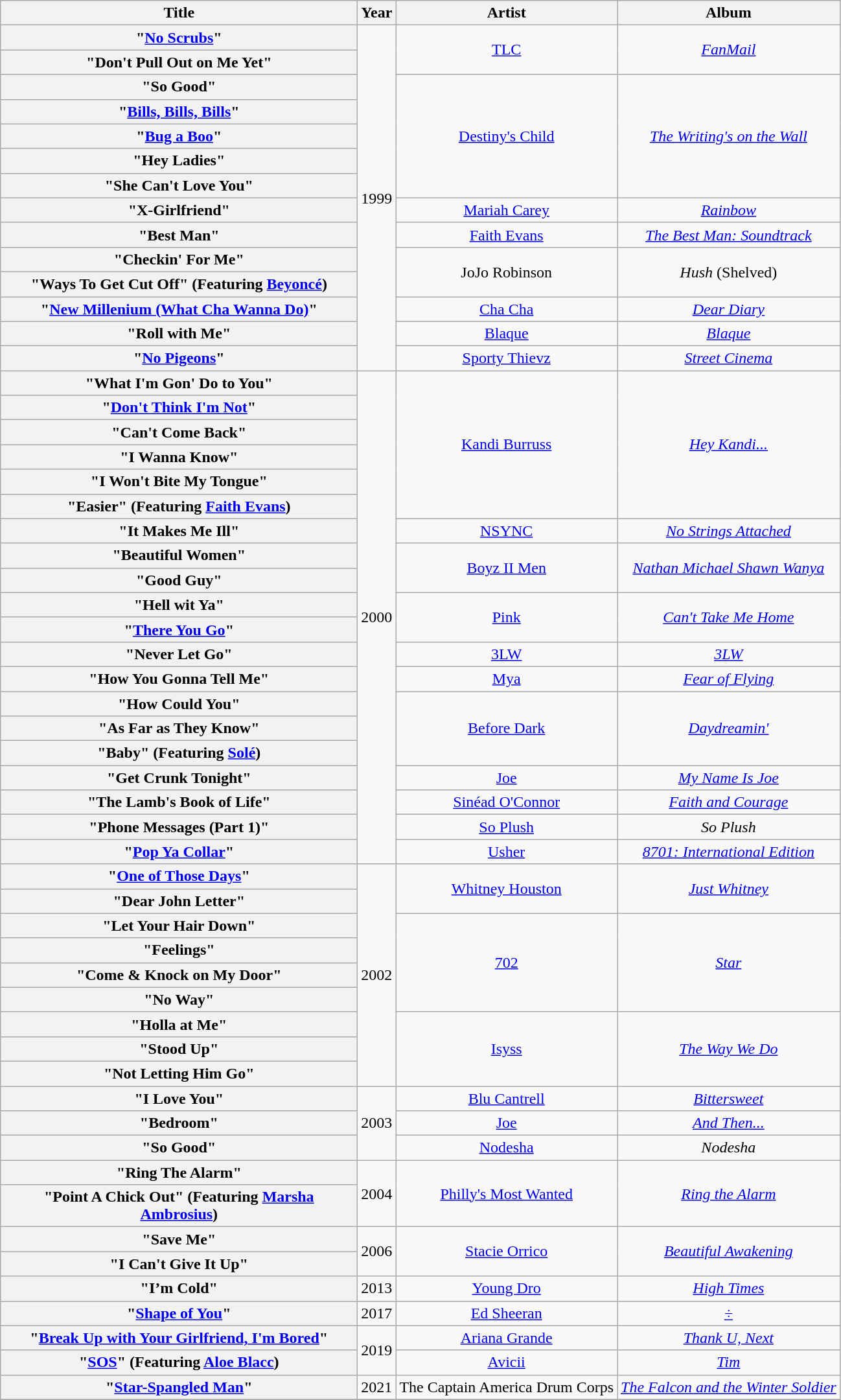<table class="wikitable plainrowheaders" style="text-align:center;">
<tr>
<th scope="col" style="width:22.5em;">Title</th>
<th scope="col">Year</th>
<th scope="col">Artist</th>
<th scope="col">Album</th>
</tr>
<tr>
<th scope="row">"<a href='#'>No Scrubs</a>"</th>
<td rowspan="14">1999</td>
<td rowspan="2"><a href='#'>TLC</a></td>
<td rowspan="2"><em><a href='#'>FanMail</a></em></td>
</tr>
<tr>
<th scope="row">"Don't Pull Out on Me Yet"</th>
</tr>
<tr>
<th scope="row">"So Good"</th>
<td rowspan="5"><a href='#'>Destiny's Child</a></td>
<td rowspan="5"><em><a href='#'>The Writing's on the Wall</a></em></td>
</tr>
<tr>
<th scope="row">"<a href='#'>Bills, Bills, Bills</a>"</th>
</tr>
<tr>
<th scope="row">"<a href='#'>Bug a Boo</a>"</th>
</tr>
<tr>
<th scope="row">"Hey Ladies"</th>
</tr>
<tr>
<th scope="row">"She Can't Love You"</th>
</tr>
<tr>
<th scope="row">"X-Girlfriend"</th>
<td><a href='#'>Mariah Carey</a></td>
<td><em><a href='#'>Rainbow</a></em></td>
</tr>
<tr>
<th scope="row">"Best Man"</th>
<td><a href='#'>Faith Evans</a></td>
<td><em><a href='#'>The Best Man: Soundtrack</a></em></td>
</tr>
<tr>
<th scope="row">"Checkin' For Me"</th>
<td rowspan="2">JoJo Robinson</td>
<td rowspan="2"><em>Hush</em> (Shelved)</td>
</tr>
<tr>
<th scope="row">"Ways To Get Cut Off" (Featuring <a href='#'>Beyoncé</a>)</th>
</tr>
<tr>
<th scope="row">"<a href='#'>New Millenium (What Cha Wanna Do)</a>"</th>
<td><a href='#'>Cha Cha</a></td>
<td><em><a href='#'>Dear Diary</a></em></td>
</tr>
<tr>
<th scope="row">"Roll with Me"</th>
<td><a href='#'>Blaque</a></td>
<td><em><a href='#'>Blaque</a></em></td>
</tr>
<tr>
<th scope="row">"<a href='#'>No Pigeons</a>"</th>
<td><a href='#'>Sporty Thievz</a></td>
<td><em><a href='#'>Street Cinema</a></em></td>
</tr>
<tr>
<th scope="row">"What I'm Gon' Do to You"</th>
<td rowspan="20">2000</td>
<td rowspan="6"><a href='#'>Kandi Burruss</a></td>
<td rowspan="6"><em><a href='#'>Hey Kandi...</a></em></td>
</tr>
<tr>
<th scope="row">"<a href='#'>Don't Think I'm Not</a>"</th>
</tr>
<tr>
<th scope="row">"Can't Come Back"</th>
</tr>
<tr>
<th scope="row">"I Wanna Know"</th>
</tr>
<tr>
<th scope="row">"I Won't Bite My Tongue"</th>
</tr>
<tr>
<th scope="row">"Easier" (Featuring <a href='#'>Faith Evans</a>)</th>
</tr>
<tr>
<th scope="row">"It Makes Me Ill"</th>
<td><a href='#'>NSYNC</a></td>
<td><em><a href='#'>No Strings Attached</a></em></td>
</tr>
<tr>
<th scope="row">"Beautiful Women"</th>
<td rowspan="2"><a href='#'>Boyz II Men</a></td>
<td rowspan="2"><em><a href='#'>Nathan Michael Shawn Wanya</a></em></td>
</tr>
<tr>
<th scope="row">"Good Guy"</th>
</tr>
<tr>
<th scope="row">"Hell wit Ya"</th>
<td rowspan="2"><a href='#'>Pink</a></td>
<td rowspan="2"><em><a href='#'>Can't Take Me Home</a></em></td>
</tr>
<tr>
<th scope="row">"<a href='#'>There You Go</a>"</th>
</tr>
<tr>
<th scope="row">"Never Let Go"</th>
<td><a href='#'>3LW</a></td>
<td><em><a href='#'>3LW</a></em></td>
</tr>
<tr>
<th scope="row">"How You Gonna Tell Me"</th>
<td><a href='#'>Mya</a></td>
<td><em><a href='#'>Fear of Flying</a></em></td>
</tr>
<tr>
<th scope="row">"How Could You"</th>
<td rowspan="3"><a href='#'>Before Dark</a></td>
<td rowspan="3"><em><a href='#'>Daydreamin'</a></em></td>
</tr>
<tr>
<th scope="row">"As Far as They Know"</th>
</tr>
<tr>
<th scope="row">"Baby" (Featuring <a href='#'>Solé</a>)</th>
</tr>
<tr>
<th scope="row">"Get Crunk Tonight"</th>
<td><a href='#'>Joe</a></td>
<td><em><a href='#'>My Name Is Joe</a></em></td>
</tr>
<tr>
<th scope="row">"The Lamb's Book of Life"</th>
<td><a href='#'>Sinéad O'Connor</a></td>
<td><em><a href='#'>Faith and Courage</a></em></td>
</tr>
<tr>
<th scope="row">"Phone Messages (Part 1)"</th>
<td><a href='#'>So Plush</a></td>
<td><em>So Plush</em></td>
</tr>
<tr>
<th scope="row">"<a href='#'>Pop Ya Collar</a>"</th>
<td><a href='#'>Usher</a></td>
<td><em><a href='#'>8701: International Edition</a></em></td>
</tr>
<tr>
<th scope="row">"<a href='#'>One of Those Days</a>"</th>
<td rowspan="9">2002</td>
<td rowspan="2"><a href='#'>Whitney Houston</a></td>
<td rowspan="2"><em><a href='#'>Just Whitney</a></em></td>
</tr>
<tr>
<th scope="row">"Dear John Letter"</th>
</tr>
<tr>
<th scope="row">"Let Your Hair Down"</th>
<td rowspan="4"><a href='#'>702</a></td>
<td rowspan="4"><em><a href='#'>Star</a></em></td>
</tr>
<tr>
<th scope="row">"Feelings"</th>
</tr>
<tr>
<th scope="row">"Come & Knock on My Door"</th>
</tr>
<tr>
<th scope="row">"No Way"</th>
</tr>
<tr>
<th scope="row">"Holla at Me"</th>
<td rowspan="3"><a href='#'>Isyss</a></td>
<td rowspan="3"><em><a href='#'>The Way We Do</a></em></td>
</tr>
<tr>
<th scope="row">"Stood Up"</th>
</tr>
<tr>
<th scope="row">"Not Letting Him Go"</th>
</tr>
<tr>
<th scope="row">"I Love You"</th>
<td rowspan="3">2003</td>
<td><a href='#'>Blu Cantrell</a></td>
<td><em><a href='#'>Bittersweet</a></em></td>
</tr>
<tr>
<th scope="row">"Bedroom"</th>
<td><a href='#'>Joe</a></td>
<td><em><a href='#'>And Then...</a></em></td>
</tr>
<tr>
<th scope="row">"So Good"</th>
<td><a href='#'>Nodesha</a></td>
<td><em>Nodesha</em></td>
</tr>
<tr>
<th scope="row">"Ring The Alarm"</th>
<td rowspan="2">2004</td>
<td rowspan="2"><a href='#'>Philly's Most Wanted</a></td>
<td rowspan="2"><em><a href='#'>Ring the Alarm</a></em></td>
</tr>
<tr>
<th scope="row">"Point A Chick Out" (Featuring <a href='#'>Marsha Ambrosius</a>)</th>
</tr>
<tr>
<th scope="row">"Save Me"</th>
<td rowspan="2">2006</td>
<td rowspan="2"><a href='#'>Stacie Orrico</a></td>
<td rowspan="2"><em><a href='#'>Beautiful Awakening</a></em></td>
</tr>
<tr>
<th scope="row">"I Can't Give It Up"</th>
</tr>
<tr>
<th scope="row">"I’m Cold"</th>
<td>2013</td>
<td><a href='#'>Young Dro</a></td>
<td><em><a href='#'>High Times</a></em></td>
</tr>
<tr>
<th scope="row">"<a href='#'>Shape of You</a>"</th>
<td>2017</td>
<td><a href='#'>Ed Sheeran</a></td>
<td><em><a href='#'>÷</a></em></td>
</tr>
<tr>
<th scope="row">"<a href='#'>Break Up with Your Girlfriend, I'm Bored</a>"</th>
<td rowspan="2">2019</td>
<td><a href='#'>Ariana Grande</a></td>
<td><em><a href='#'>Thank U, Next</a></em></td>
</tr>
<tr>
<th scope="row">"<a href='#'>SOS</a>" (Featuring <a href='#'>Aloe Blacc</a>)</th>
<td><a href='#'>Avicii</a></td>
<td><em><a href='#'>Tim</a></em></td>
</tr>
<tr>
<th scope="row">"<a href='#'>Star-Spangled Man</a>"</th>
<td>2021</td>
<td>The Captain America Drum Corps</td>
<td><em><a href='#'>The Falcon and the Winter Soldier</a></em></td>
</tr>
<tr>
</tr>
</table>
